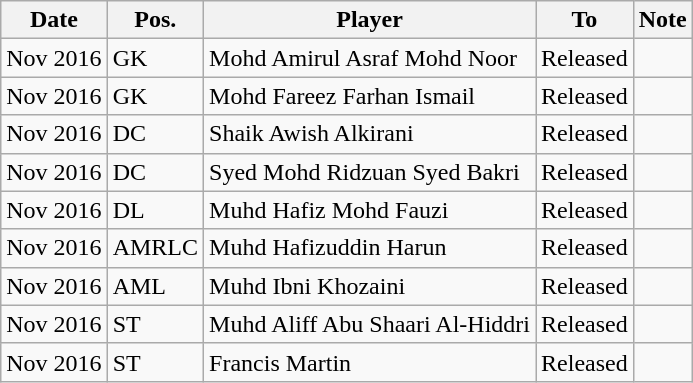<table class="wikitable sortable">
<tr>
<th>Date</th>
<th>Pos.</th>
<th>Player</th>
<th>To</th>
<th>Note</th>
</tr>
<tr>
<td>Nov 2016</td>
<td>GK</td>
<td> Mohd Amirul Asraf Mohd Noor</td>
<td> Released</td>
<td></td>
</tr>
<tr>
<td>Nov 2016</td>
<td>GK</td>
<td> Mohd Fareez Farhan Ismail</td>
<td> Released</td>
<td></td>
</tr>
<tr>
<td>Nov 2016</td>
<td>DC</td>
<td> Shaik Awish Alkirani</td>
<td> Released</td>
<td></td>
</tr>
<tr>
<td>Nov 2016</td>
<td>DC</td>
<td> Syed Mohd Ridzuan Syed Bakri</td>
<td> Released</td>
<td></td>
</tr>
<tr>
<td>Nov 2016</td>
<td>DL</td>
<td> Muhd Hafiz Mohd Fauzi</td>
<td> Released</td>
<td></td>
</tr>
<tr>
<td>Nov 2016</td>
<td>AMRLC</td>
<td> Muhd Hafizuddin Harun</td>
<td> Released</td>
<td></td>
</tr>
<tr>
<td>Nov 2016</td>
<td>AML</td>
<td> Muhd Ibni Khozaini</td>
<td> Released</td>
<td></td>
</tr>
<tr>
<td>Nov 2016</td>
<td>ST</td>
<td> Muhd Aliff Abu Shaari Al-Hiddri</td>
<td> Released</td>
<td></td>
</tr>
<tr>
<td>Nov 2016</td>
<td>ST</td>
<td> Francis Martin</td>
<td> Released</td>
<td></td>
</tr>
</table>
